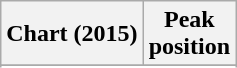<table class="wikitable plainrowheaders sortable">
<tr>
<th scope="col">Chart (2015)</th>
<th scope="col">Peak<br>position</th>
</tr>
<tr>
</tr>
<tr>
</tr>
<tr>
</tr>
<tr>
</tr>
</table>
